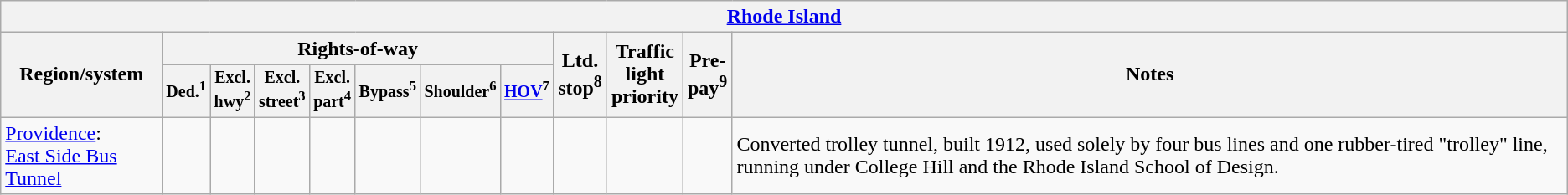<table class="wikitable">
<tr>
<th colspan="12"><a href='#'>Rhode Island</a></th>
</tr>
<tr>
<th rowspan="2">Region/system</th>
<th colspan="7">Rights-of-way</th>
<th rowspan="2">Ltd.<br>stop<sup>8</sup></th>
<th rowspan="2">Traffic<br>light<br>priority</th>
<th rowspan="2">Pre-<br>pay<sup>9</sup></th>
<th rowspan="2">Notes</th>
</tr>
<tr style="font-size: smaller">
<th>Ded.<sup>1</sup></th>
<th>Excl.<br>hwy<sup>2</sup></th>
<th>Excl.<br>street<sup>3</sup></th>
<th>Excl.<br>part<sup>4</sup></th>
<th>Bypass<sup>5</sup></th>
<th>Shoulder<sup>6</sup></th>
<th><a href='#'>HOV</a><sup>7</sup></th>
</tr>
<tr>
<td><a href='#'>Providence</a>:<br><a href='#'>East Side Bus Tunnel</a></td>
<td></td>
<td></td>
<td></td>
<td></td>
<td></td>
<td></td>
<td></td>
<td></td>
<td></td>
<td></td>
<td>Converted trolley tunnel, built 1912, used solely by four bus lines and one rubber-tired "trolley" line, running under College Hill and the Rhode Island School of Design.</td>
</tr>
</table>
